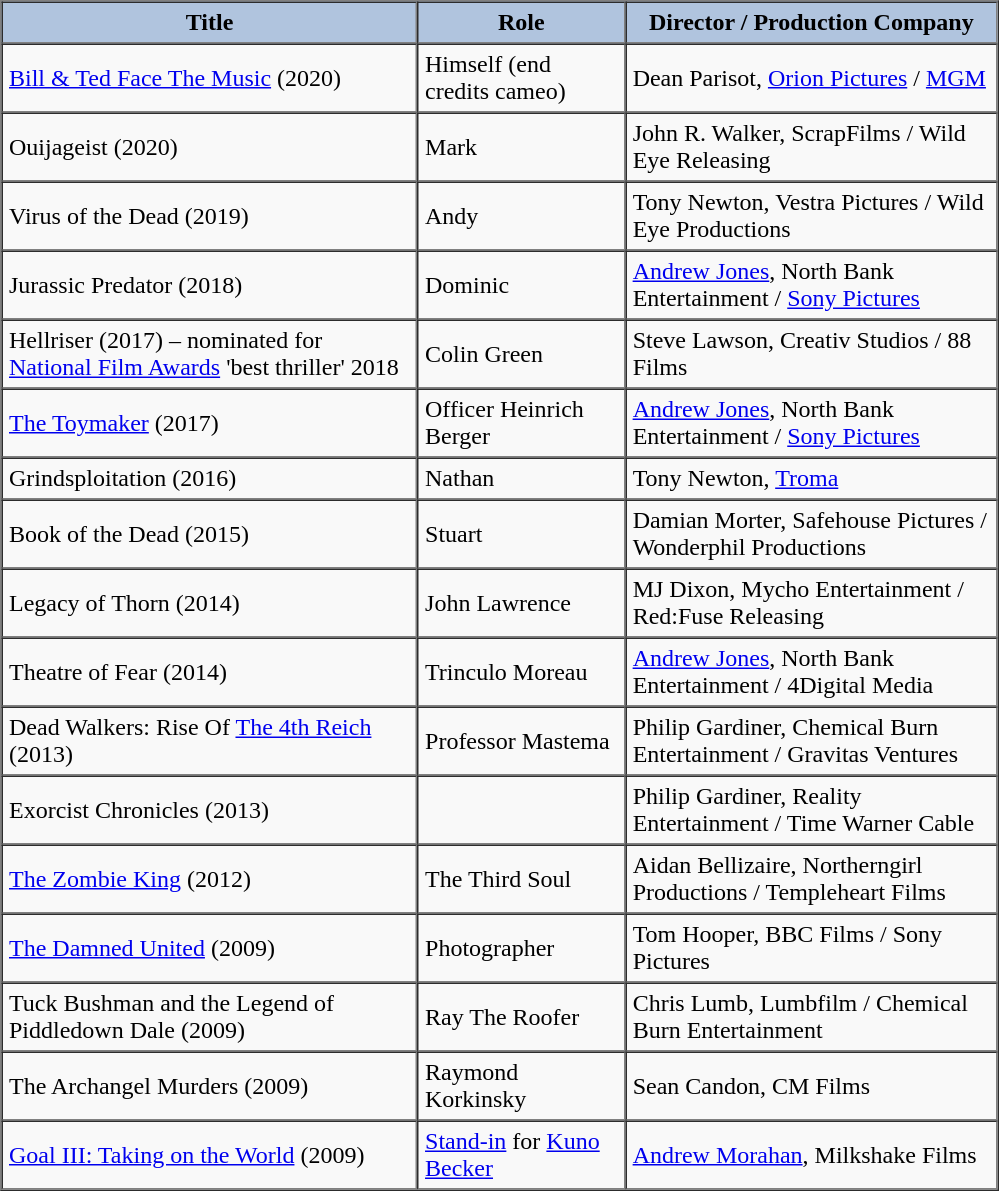<table width="666px"  style="valign:top; background-color:#f9f9f9" cellpadding="4" cellspacing="0" border="1">
<tr style="background:#b0c4de;">
<th>Title</th>
<th>Role</th>
<th>Director / Production Company</th>
</tr>
<tr>
<td><a href='#'>Bill & Ted Face The Music</a> (2020)</td>
<td>Himself (end credits cameo)</td>
<td>Dean Parisot, <a href='#'>Orion Pictures</a> / <a href='#'>MGM</a></td>
</tr>
<tr>
<td>Ouijageist (2020)</td>
<td>Mark</td>
<td>John R. Walker, ScrapFilms / Wild Eye Releasing</td>
</tr>
<tr>
<td>Virus of the Dead (2019)</td>
<td>Andy</td>
<td>Tony Newton, Vestra Pictures / Wild Eye Productions</td>
</tr>
<tr>
<td>Jurassic Predator (2018)</td>
<td>Dominic</td>
<td><a href='#'>Andrew Jones</a>, North Bank Entertainment / <a href='#'>Sony Pictures</a></td>
</tr>
<tr>
<td>Hellriser (2017) – nominated for <a href='#'>National Film Awards</a> 'best thriller' 2018</td>
<td>Colin Green</td>
<td>Steve Lawson, Creativ Studios / 88 Films</td>
</tr>
<tr>
<td><a href='#'>The Toymaker</a> (2017)</td>
<td>Officer Heinrich Berger</td>
<td><a href='#'>Andrew Jones</a>, North Bank Entertainment / <a href='#'>Sony Pictures</a></td>
</tr>
<tr>
<td>Grindsploitation (2016)</td>
<td>Nathan</td>
<td>Tony Newton, <a href='#'>Troma</a></td>
</tr>
<tr>
<td>Book of the Dead (2015)</td>
<td>Stuart</td>
<td>Damian Morter, Safehouse Pictures / Wonderphil Productions</td>
</tr>
<tr>
<td>Legacy of Thorn (2014)</td>
<td>John Lawrence</td>
<td>MJ Dixon, Mycho Entertainment / Red:Fuse Releasing</td>
</tr>
<tr>
<td>Theatre of Fear (2014)</td>
<td>Trinculo Moreau</td>
<td><a href='#'>Andrew Jones</a>, North Bank Entertainment / 4Digital Media</td>
</tr>
<tr>
<td>Dead Walkers: Rise Of <a href='#'>The 4th Reich</a> (2013)</td>
<td>Professor Mastema</td>
<td>Philip Gardiner, Chemical Burn Entertainment / Gravitas Ventures</td>
</tr>
<tr>
<td>Exorcist Chronicles (2013)</td>
<td></td>
<td>Philip Gardiner, Reality Entertainment / Time Warner Cable</td>
</tr>
<tr>
<td><a href='#'>The Zombie King</a> (2012)</td>
<td>The Third Soul</td>
<td>Aidan Bellizaire, Northerngirl Productions / Templeheart Films</td>
</tr>
<tr>
<td><a href='#'>The Damned United</a> (2009)</td>
<td>Photographer</td>
<td>Tom Hooper, BBC Films / Sony Pictures</td>
</tr>
<tr>
<td>Tuck Bushman and the Legend of Piddledown Dale (2009)</td>
<td>Ray The Roofer</td>
<td>Chris Lumb, Lumbfilm / Chemical Burn Entertainment</td>
</tr>
<tr>
<td>The Archangel Murders (2009)</td>
<td>Raymond Korkinsky</td>
<td>Sean Candon, CM Films</td>
</tr>
<tr>
<td><a href='#'>Goal III: Taking on the World</a> (2009)</td>
<td><a href='#'>Stand-in</a> for <a href='#'>Kuno Becker</a></td>
<td><a href='#'>Andrew Morahan</a>, Milkshake Films</td>
</tr>
</table>
